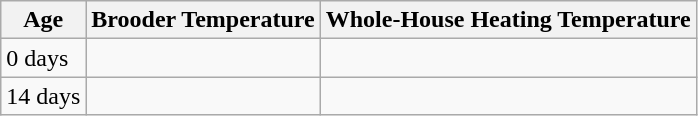<table class="wikitable">
<tr>
<th>Age</th>
<th>Brooder Temperature</th>
<th>Whole-House Heating Temperature</th>
</tr>
<tr>
<td>0 days</td>
<td></td>
<td></td>
</tr>
<tr>
<td>14 days</td>
<td></td>
<td></td>
</tr>
</table>
